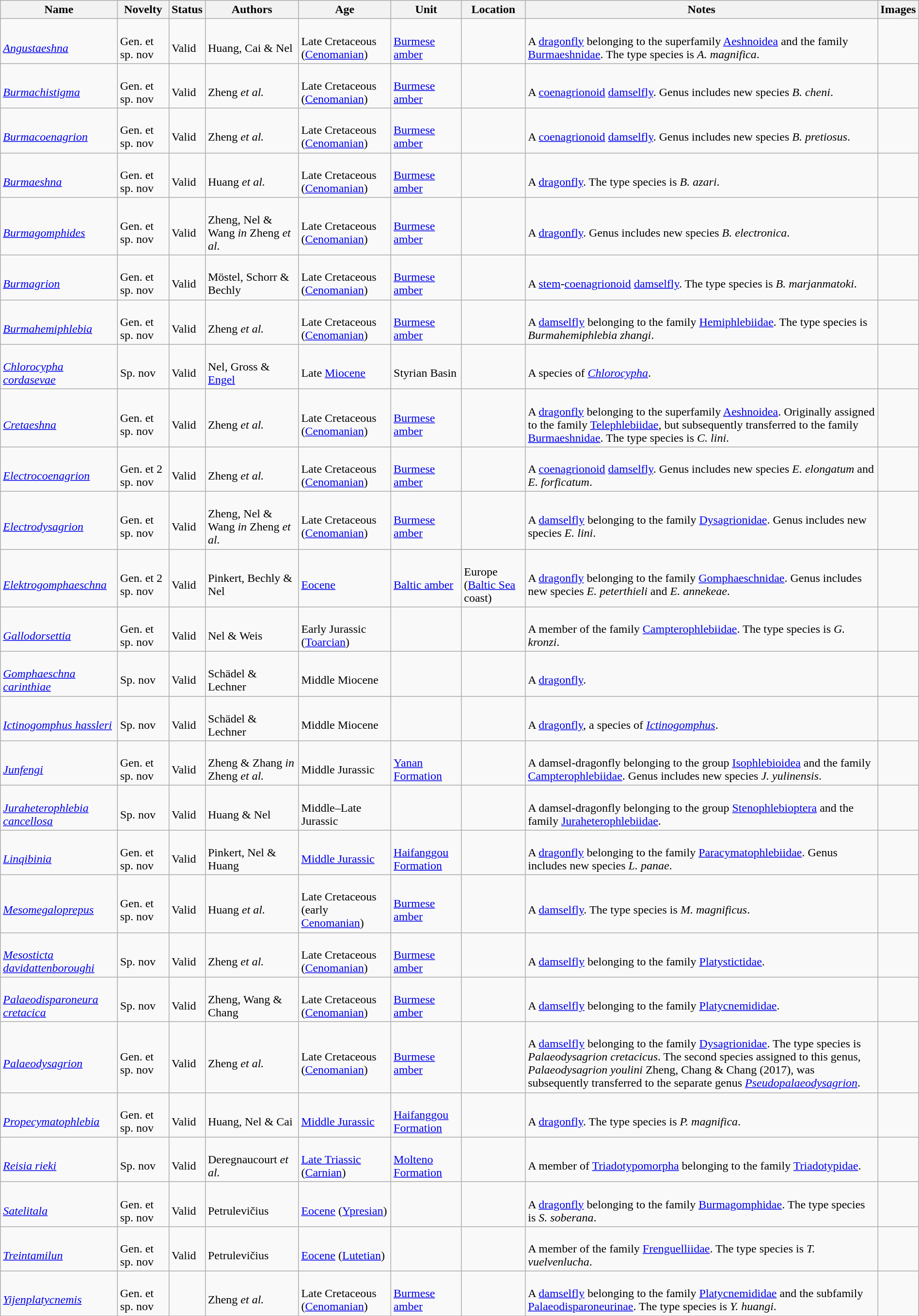<table class="wikitable sortable" align="center" width="100%">
<tr>
<th>Name</th>
<th>Novelty</th>
<th>Status</th>
<th>Authors</th>
<th>Age</th>
<th>Unit</th>
<th>Location</th>
<th>Notes</th>
<th>Images</th>
</tr>
<tr>
<td><br><em><a href='#'>Angustaeshna</a></em></td>
<td><br>Gen. et sp. nov</td>
<td><br>Valid</td>
<td><br>Huang, Cai & Nel</td>
<td><br>Late Cretaceous (<a href='#'>Cenomanian</a>)</td>
<td><br><a href='#'>Burmese amber</a></td>
<td><br></td>
<td><br>A <a href='#'>dragonfly</a> belonging to the superfamily <a href='#'>Aeshnoidea</a> and the family <a href='#'>Burmaeshnidae</a>. The type species is <em>A. magnifica</em>.</td>
<td></td>
</tr>
<tr>
<td><br><em><a href='#'>Burmachistigma</a></em></td>
<td><br>Gen. et sp. nov</td>
<td><br>Valid</td>
<td><br>Zheng <em>et al.</em></td>
<td><br>Late Cretaceous (<a href='#'>Cenomanian</a>)</td>
<td><br><a href='#'>Burmese amber</a></td>
<td><br></td>
<td><br>A <a href='#'>coenagrionoid</a> <a href='#'>damselfly</a>. Genus includes new species <em>B. cheni</em>.</td>
<td></td>
</tr>
<tr>
<td><br><em><a href='#'>Burmacoenagrion</a></em></td>
<td><br>Gen. et sp. nov</td>
<td><br>Valid</td>
<td><br>Zheng <em>et al.</em></td>
<td><br>Late Cretaceous (<a href='#'>Cenomanian</a>)</td>
<td><br><a href='#'>Burmese amber</a></td>
<td><br></td>
<td><br>A <a href='#'>coenagrionoid</a> <a href='#'>damselfly</a>. Genus includes new species <em>B. pretiosus</em>.</td>
<td></td>
</tr>
<tr>
<td><br><em><a href='#'>Burmaeshna</a></em></td>
<td><br>Gen. et sp. nov</td>
<td><br>Valid</td>
<td><br>Huang <em>et al.</em></td>
<td><br>Late Cretaceous (<a href='#'>Cenomanian</a>)</td>
<td><br><a href='#'>Burmese amber</a></td>
<td><br></td>
<td><br>A <a href='#'>dragonfly</a>. The type species is <em>B. azari</em>.</td>
<td></td>
</tr>
<tr>
<td><br><em><a href='#'>Burmagomphides</a></em></td>
<td><br>Gen. et sp. nov</td>
<td><br>Valid</td>
<td><br>Zheng, Nel & Wang <em>in</em> Zheng <em>et al.</em></td>
<td><br>Late Cretaceous (<a href='#'>Cenomanian</a>)</td>
<td><br><a href='#'>Burmese amber</a></td>
<td><br></td>
<td><br>A <a href='#'>dragonfly</a>. Genus includes new species <em>B. electronica</em>.</td>
<td></td>
</tr>
<tr>
<td><br><em><a href='#'>Burmagrion</a></em></td>
<td><br>Gen. et sp. nov</td>
<td><br>Valid</td>
<td><br>Möstel, Schorr & Bechly</td>
<td><br>Late Cretaceous (<a href='#'>Cenomanian</a>)</td>
<td><br><a href='#'>Burmese amber</a></td>
<td><br></td>
<td><br>A <a href='#'>stem</a>-<a href='#'>coenagrionoid</a> <a href='#'>damselfly</a>. The type species is <em>B. marjanmatoki</em>.</td>
<td><br></td>
</tr>
<tr>
<td><br><em><a href='#'>Burmahemiphlebia</a></em></td>
<td><br>Gen. et sp. nov</td>
<td><br>Valid</td>
<td><br>Zheng <em>et al.</em></td>
<td><br>Late Cretaceous (<a href='#'>Cenomanian</a>)</td>
<td><br><a href='#'>Burmese amber</a></td>
<td><br></td>
<td><br>A <a href='#'>damselfly</a> belonging to the family <a href='#'>Hemiphlebiidae</a>. The type species is <em>Burmahemiphlebia zhangi</em>.</td>
<td></td>
</tr>
<tr>
<td><br><em><a href='#'>Chlorocypha cordasevae</a></em></td>
<td><br>Sp. nov</td>
<td><br>Valid</td>
<td><br>Nel, Gross & <a href='#'>Engel</a></td>
<td><br>Late <a href='#'>Miocene</a></td>
<td><br>Styrian Basin</td>
<td><br></td>
<td><br>A species of <em><a href='#'>Chlorocypha</a></em>.</td>
<td></td>
</tr>
<tr>
<td><br><em><a href='#'>Cretaeshna</a></em></td>
<td><br>Gen. et sp. nov</td>
<td><br>Valid</td>
<td><br>Zheng <em>et al.</em></td>
<td><br>Late Cretaceous (<a href='#'>Cenomanian</a>)</td>
<td><br><a href='#'>Burmese amber</a></td>
<td><br></td>
<td><br>A <a href='#'>dragonfly</a> belonging to the superfamily <a href='#'>Aeshnoidea</a>. Originally assigned to the family <a href='#'>Telephlebiidae</a>, but subsequently transferred to the family <a href='#'>Burmaeshnidae</a>. The type species is <em>C. lini</em>.</td>
<td></td>
</tr>
<tr>
<td><br><em><a href='#'>Electrocoenagrion</a></em></td>
<td><br>Gen. et 2 sp. nov</td>
<td><br>Valid</td>
<td><br>Zheng <em>et al.</em></td>
<td><br>Late Cretaceous (<a href='#'>Cenomanian</a>)</td>
<td><br><a href='#'>Burmese amber</a></td>
<td><br></td>
<td><br>A <a href='#'>coenagrionoid</a> <a href='#'>damselfly</a>. Genus includes new species <em>E. elongatum</em> and <em>E. forficatum</em>.</td>
<td></td>
</tr>
<tr>
<td><br><em><a href='#'>Electrodysagrion</a></em></td>
<td><br>Gen. et sp. nov</td>
<td><br>Valid</td>
<td><br>Zheng, Nel & Wang <em>in</em> Zheng <em>et al.</em></td>
<td><br>Late Cretaceous (<a href='#'>Cenomanian</a>)</td>
<td><br><a href='#'>Burmese amber</a></td>
<td><br></td>
<td><br>A <a href='#'>damselfly</a> belonging to the family <a href='#'>Dysagrionidae</a>. Genus includes new species <em>E. lini</em>.</td>
<td></td>
</tr>
<tr>
<td><br><em><a href='#'>Elektrogomphaeschna</a></em></td>
<td><br>Gen. et 2 sp. nov</td>
<td><br>Valid</td>
<td><br>Pinkert, Bechly & Nel</td>
<td><br><a href='#'>Eocene</a></td>
<td><br><a href='#'>Baltic amber</a></td>
<td><br>Europe (<a href='#'>Baltic Sea</a> coast)</td>
<td><br>A <a href='#'>dragonfly</a> belonging to the family <a href='#'>Gomphaeschnidae</a>. Genus includes new species <em>E. peterthieli</em> and <em>E. annekeae</em>.</td>
<td></td>
</tr>
<tr>
<td><br><em><a href='#'>Gallodorsettia</a></em></td>
<td><br>Gen. et sp. nov</td>
<td><br>Valid</td>
<td><br>Nel & Weis</td>
<td><br>Early Jurassic (<a href='#'>Toarcian</a>)</td>
<td></td>
<td><br></td>
<td><br>A member of the family <a href='#'>Campterophlebiidae</a>. The type species is <em>G. kronzi</em>.</td>
<td></td>
</tr>
<tr>
<td><br><em><a href='#'>Gomphaeschna carinthiae</a></em></td>
<td><br>Sp. nov</td>
<td><br>Valid</td>
<td><br>Schädel & Lechner</td>
<td><br>Middle Miocene</td>
<td></td>
<td><br></td>
<td><br>A <a href='#'>dragonfly</a>.</td>
<td></td>
</tr>
<tr>
<td><br><em><a href='#'>Ictinogomphus hassleri</a></em></td>
<td><br>Sp. nov</td>
<td><br>Valid</td>
<td><br>Schädel & Lechner</td>
<td><br>Middle Miocene</td>
<td></td>
<td><br></td>
<td><br>A <a href='#'>dragonfly</a>, a species of <em><a href='#'>Ictinogomphus</a></em>.</td>
<td></td>
</tr>
<tr>
<td><br><em><a href='#'>Junfengi</a></em></td>
<td><br>Gen. et sp. nov</td>
<td><br>Valid</td>
<td><br>Zheng & Zhang <em>in</em> Zheng <em>et al.</em></td>
<td><br>Middle Jurassic</td>
<td><br><a href='#'>Yanan Formation</a></td>
<td><br></td>
<td><br>A damsel-dragonfly belonging to the group <a href='#'>Isophlebioidea</a> and the family <a href='#'>Campterophlebiidae</a>. Genus includes new species <em>J. yulinensis</em>.</td>
<td></td>
</tr>
<tr>
<td><br><em><a href='#'>Juraheterophlebia cancellosa</a></em></td>
<td><br>Sp. nov</td>
<td><br>Valid</td>
<td><br>Huang & Nel</td>
<td><br>Middle–Late Jurassic</td>
<td></td>
<td><br></td>
<td><br>A damsel-dragonfly belonging to the group <a href='#'>Stenophlebioptera</a> and the family <a href='#'>Juraheterophlebiidae</a>.</td>
<td></td>
</tr>
<tr>
<td><br><em><a href='#'>Linqibinia</a></em></td>
<td><br>Gen. et sp. nov</td>
<td><br>Valid</td>
<td><br>Pinkert, Nel & Huang</td>
<td><br><a href='#'>Middle Jurassic</a></td>
<td><br><a href='#'>Haifanggou Formation</a></td>
<td><br></td>
<td><br>A <a href='#'>dragonfly</a> belonging to the family <a href='#'>Paracymatophlebiidae</a>. Genus includes new species <em>L. panae</em>.</td>
<td></td>
</tr>
<tr>
<td><br><em><a href='#'>Mesomegaloprepus</a></em></td>
<td><br>Gen. et sp. nov</td>
<td><br>Valid</td>
<td><br>Huang <em>et al.</em></td>
<td><br>Late Cretaceous (early <a href='#'>Cenomanian</a>)</td>
<td><br><a href='#'>Burmese amber</a></td>
<td><br></td>
<td><br>A <a href='#'>damselfly</a>. The type species is <em>M. magnificus</em>.</td>
<td></td>
</tr>
<tr>
<td><br><em><a href='#'>Mesosticta davidattenboroughi</a></em></td>
<td><br>Sp. nov</td>
<td><br>Valid</td>
<td><br>Zheng <em>et al.</em></td>
<td><br>Late Cretaceous (<a href='#'>Cenomanian</a>)</td>
<td><br><a href='#'>Burmese amber</a></td>
<td><br></td>
<td><br>A <a href='#'>damselfly</a> belonging to the family <a href='#'>Platystictidae</a>.</td>
<td></td>
</tr>
<tr>
<td><br><em><a href='#'>Palaeodisparoneura cretacica</a></em></td>
<td><br>Sp. nov</td>
<td><br>Valid</td>
<td><br>Zheng, Wang & Chang</td>
<td><br>Late Cretaceous (<a href='#'>Cenomanian</a>)</td>
<td><br><a href='#'>Burmese amber</a></td>
<td><br></td>
<td><br>A <a href='#'>damselfly</a> belonging to the family <a href='#'>Platycnemididae</a>.</td>
<td></td>
</tr>
<tr>
<td><br><em><a href='#'>Palaeodysagrion</a></em></td>
<td><br>Gen. et sp. nov</td>
<td><br>Valid</td>
<td><br>Zheng <em>et al.</em></td>
<td><br>Late Cretaceous (<a href='#'>Cenomanian</a>)</td>
<td><br><a href='#'>Burmese amber</a></td>
<td><br></td>
<td><br>A <a href='#'>damselfly</a> belonging to the family <a href='#'>Dysagrionidae</a>. The type species is <em>Palaeodysagrion cretacicus</em>. The second species assigned to this genus, <em>Palaeodysagrion youlini</em> Zheng, Chang & Chang (2017), was subsequently transferred to the separate genus <em><a href='#'>Pseudopalaeodysagrion</a></em>.</td>
<td></td>
</tr>
<tr>
<td><br><em><a href='#'>Propecymatophlebia</a></em></td>
<td><br>Gen. et sp. nov</td>
<td><br>Valid</td>
<td><br>Huang, Nel & Cai</td>
<td><br><a href='#'>Middle Jurassic</a></td>
<td><br><a href='#'>Haifanggou Formation</a></td>
<td><br></td>
<td><br>A <a href='#'>dragonfly</a>. The type species is <em>P. magnifica</em>.</td>
<td></td>
</tr>
<tr>
<td><br><em><a href='#'>Reisia rieki</a></em></td>
<td><br>Sp. nov</td>
<td><br>Valid</td>
<td><br>Deregnaucourt <em>et al.</em></td>
<td><br><a href='#'>Late Triassic</a> (<a href='#'>Carnian</a>)</td>
<td><br><a href='#'>Molteno Formation</a></td>
<td><br></td>
<td><br>A member of <a href='#'>Triadotypomorpha</a> belonging to the family <a href='#'>Triadotypidae</a>.</td>
<td></td>
</tr>
<tr>
<td><br><em><a href='#'>Satelitala</a></em></td>
<td><br>Gen. et sp. nov</td>
<td><br>Valid</td>
<td><br>Petrulevičius</td>
<td><br><a href='#'>Eocene</a> (<a href='#'>Ypresian</a>)</td>
<td></td>
<td><br></td>
<td><br>A <a href='#'>dragonfly</a> belonging to the family <a href='#'>Burmagomphidae</a>. The type species is <em>S. soberana</em>.</td>
<td></td>
</tr>
<tr>
<td><br><em><a href='#'>Treintamilun</a></em></td>
<td><br>Gen. et sp. nov</td>
<td><br>Valid</td>
<td><br>Petrulevičius</td>
<td><br><a href='#'>Eocene</a> (<a href='#'>Lutetian</a>)</td>
<td></td>
<td><br></td>
<td><br>A member of the family <a href='#'>Frenguelliidae</a>. The type species is <em>T. vuelvenlucha</em>.</td>
<td></td>
</tr>
<tr>
<td><br><em><a href='#'>Yijenplatycnemis</a></em></td>
<td><br>Gen. et sp. nov</td>
<td></td>
<td><br>Zheng <em>et al.</em></td>
<td><br>Late Cretaceous (<a href='#'>Cenomanian</a>)</td>
<td><br><a href='#'>Burmese amber</a></td>
<td><br></td>
<td><br>A <a href='#'>damselfly</a> belonging to the family <a href='#'>Platycnemididae</a> and the subfamily <a href='#'>Palaeodisparoneurinae</a>. The type species is <em>Y. huangi</em>.</td>
<td></td>
</tr>
<tr>
</tr>
</table>
